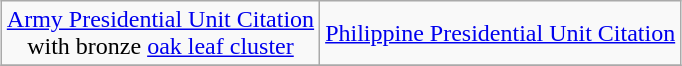<table class="wikitable" style="margin:1em auto; text-align:center;">
<tr>
<td><a href='#'>Army Presidential Unit Citation</a><br>with bronze <a href='#'>oak leaf cluster</a></td>
<td><a href='#'>Philippine Presidential Unit Citation</a></td>
</tr>
<tr>
</tr>
</table>
